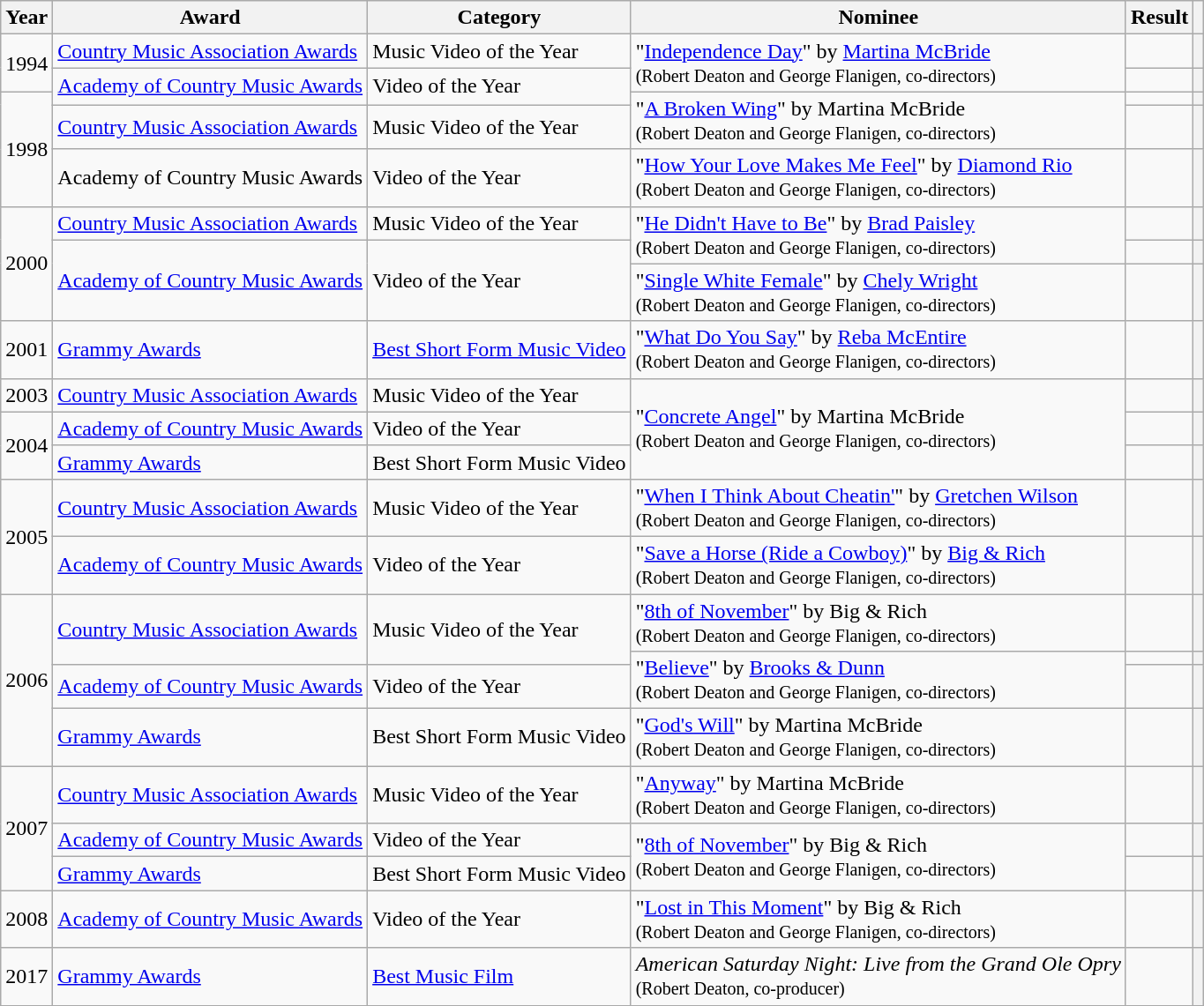<table class="wikitable sortable">
<tr>
<th>Year</th>
<th>Award</th>
<th>Category</th>
<th>Nominee</th>
<th>Result</th>
<th></th>
</tr>
<tr>
<td rowspan="2">1994</td>
<td><a href='#'>Country Music Association Awards</a></td>
<td>Music Video of the Year</td>
<td rowspan="2">"<a href='#'>Independence Day</a>" by <a href='#'>Martina McBride</a><br><small>(Robert Deaton and George Flanigen, co-directors)</small></td>
<td></td>
<th align=center></th>
</tr>
<tr>
<td rowspan="2"><a href='#'>Academy of Country Music Awards</a></td>
<td rowspan="2">Video of the Year</td>
<td></td>
<th align=center></th>
</tr>
<tr>
<td rowspan="3">1998</td>
<td rowspan="2">"<a href='#'>A Broken Wing</a>" by Martina McBride<br><small>(Robert Deaton and George Flanigen, co-directors)</small></td>
<td></td>
<th align=center></th>
</tr>
<tr>
<td><a href='#'>Country Music Association Awards</a></td>
<td>Music Video of the Year</td>
<td></td>
<th align=center></th>
</tr>
<tr>
<td>Academy of Country Music Awards</td>
<td>Video of the Year</td>
<td>"<a href='#'>How Your Love Makes Me Feel</a>" by <a href='#'>Diamond Rio</a><br><small>(Robert Deaton and George Flanigen, co-directors)</small></td>
<td></td>
<th align=center></th>
</tr>
<tr>
<td rowspan="3">2000</td>
<td><a href='#'>Country Music Association Awards</a></td>
<td>Music Video of the Year</td>
<td rowspan="2">"<a href='#'>He Didn't Have to Be</a>" by <a href='#'>Brad Paisley</a><br><small>(Robert Deaton and George Flanigen, co-directors)</small></td>
<td></td>
<th align=center></th>
</tr>
<tr>
<td rowspan="2"><a href='#'>Academy of Country Music Awards</a></td>
<td rowspan="2">Video of the Year</td>
<td></td>
<th align=center></th>
</tr>
<tr>
<td>"<a href='#'>Single White Female</a>" by <a href='#'>Chely Wright</a><br><small>(Robert Deaton and George Flanigen, co-directors)</small></td>
<td></td>
<th align=center></th>
</tr>
<tr>
<td>2001</td>
<td><a href='#'>Grammy Awards</a></td>
<td><a href='#'>Best Short Form Music Video</a></td>
<td>"<a href='#'>What Do You Say</a>" by <a href='#'>Reba McEntire</a><br><small>(Robert Deaton and George Flanigen, co-directors)</small></td>
<td></td>
<th align=center></th>
</tr>
<tr>
<td>2003</td>
<td><a href='#'>Country Music Association Awards</a></td>
<td>Music Video of the Year</td>
<td rowspan="3">"<a href='#'>Concrete Angel</a>" by Martina McBride<br><small>(Robert Deaton and George Flanigen, co-directors)</small></td>
<td></td>
<th align=center></th>
</tr>
<tr>
<td rowspan="2">2004</td>
<td><a href='#'>Academy of Country Music Awards</a></td>
<td>Video of the Year</td>
<td></td>
<th align=center></th>
</tr>
<tr>
<td><a href='#'>Grammy Awards</a></td>
<td>Best Short Form Music Video</td>
<td></td>
<th align=center></th>
</tr>
<tr>
<td rowspan="2">2005</td>
<td><a href='#'>Country Music Association Awards</a></td>
<td>Music Video of the Year</td>
<td>"<a href='#'>When I Think About Cheatin'</a>" by <a href='#'>Gretchen Wilson</a><br><small>(Robert Deaton and George Flanigen, co-directors)</small></td>
<td></td>
<th align=center></th>
</tr>
<tr>
<td><a href='#'>Academy of Country Music Awards</a></td>
<td>Video of the Year</td>
<td>"<a href='#'>Save a Horse (Ride a Cowboy)</a>" by <a href='#'>Big & Rich</a><br><small>(Robert Deaton and George Flanigen, co-directors)</small></td>
<td></td>
<th align=center></th>
</tr>
<tr>
<td rowspan="4">2006</td>
<td rowspan="2"><a href='#'>Country Music Association Awards</a></td>
<td rowspan="2">Music Video of the Year</td>
<td>"<a href='#'>8th of November</a>" by Big & Rich<br><small>(Robert Deaton and George Flanigen, co-directors)</small></td>
<td></td>
<th align=center></th>
</tr>
<tr>
<td rowspan="2">"<a href='#'>Believe</a>" by <a href='#'>Brooks & Dunn</a><br><small>(Robert Deaton and George Flanigen, co-directors)</small></td>
<td></td>
<th align=center></th>
</tr>
<tr>
<td><a href='#'>Academy of Country Music Awards</a></td>
<td>Video of the Year</td>
<td></td>
<th align=center></th>
</tr>
<tr>
<td><a href='#'>Grammy Awards</a></td>
<td>Best Short Form Music Video</td>
<td>"<a href='#'>God's Will</a>" by Martina McBride<br><small>(Robert Deaton and George Flanigen, co-directors)</small></td>
<td></td>
<th align=center></th>
</tr>
<tr>
<td rowspan="3">2007</td>
<td><a href='#'>Country Music Association Awards</a></td>
<td>Music Video of the Year</td>
<td>"<a href='#'>Anyway</a>" by Martina McBride<br><small>(Robert Deaton and George Flanigen, co-directors)</small></td>
<td></td>
<th align=center></th>
</tr>
<tr>
<td><a href='#'>Academy of Country Music Awards</a></td>
<td>Video of the Year</td>
<td rowspan="2">"<a href='#'>8th of November</a>" by Big & Rich<br><small>(Robert Deaton and George Flanigen, co-directors)</small></td>
<td></td>
<th align=center></th>
</tr>
<tr>
<td><a href='#'>Grammy Awards</a></td>
<td>Best Short Form Music Video</td>
<td></td>
<th align=center></th>
</tr>
<tr>
<td>2008</td>
<td><a href='#'>Academy of Country Music Awards</a></td>
<td>Video of the Year</td>
<td>"<a href='#'>Lost in This Moment</a>" by Big & Rich<br><small>(Robert Deaton and George Flanigen, co-directors)</small></td>
<td></td>
<th align=center></th>
</tr>
<tr>
<td>2017</td>
<td><a href='#'>Grammy Awards</a></td>
<td><a href='#'>Best Music Film</a></td>
<td><em>American Saturday Night: Live from the Grand Ole Opry</em><br><small>(Robert Deaton, co-producer)</small></td>
<td></td>
<th align=center></th>
</tr>
<tr>
</tr>
</table>
